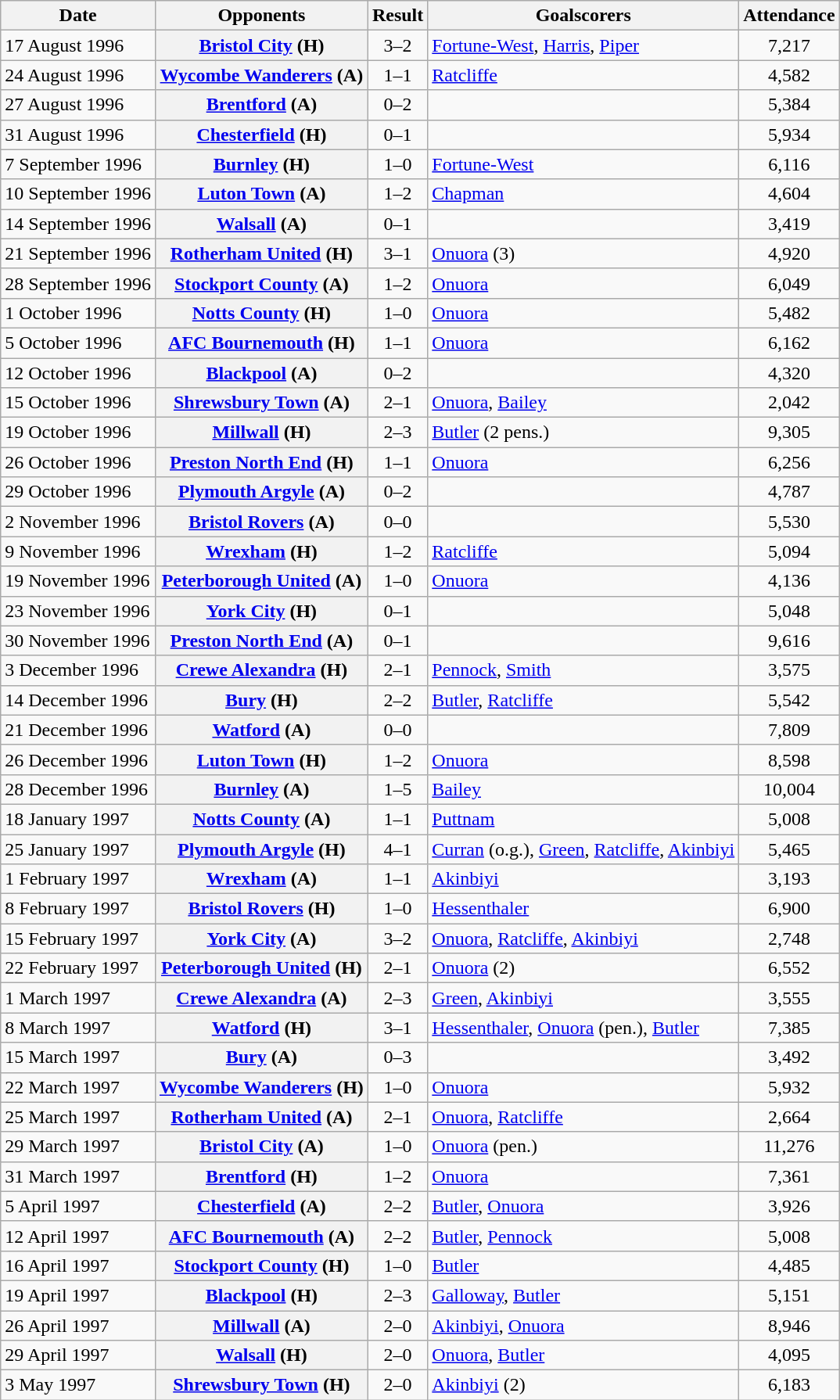<table class="wikitable plainrowheaders sortable">
<tr>
<th scope=col>Date</th>
<th scope=col>Opponents</th>
<th scope=col>Result</th>
<th scope=col class=unsortable>Goalscorers</th>
<th scope=col>Attendance</th>
</tr>
<tr>
<td>17 August 1996</td>
<th scope=row><a href='#'>Bristol City</a> (H)</th>
<td align=center>3–2</td>
<td><a href='#'>Fortune-West</a>, <a href='#'>Harris</a>, <a href='#'>Piper</a></td>
<td align=center>7,217</td>
</tr>
<tr>
<td>24 August 1996</td>
<th scope=row><a href='#'>Wycombe Wanderers</a> (A)</th>
<td align=center>1–1</td>
<td><a href='#'>Ratcliffe</a></td>
<td align=center>4,582</td>
</tr>
<tr>
<td>27 August 1996</td>
<th scope=row><a href='#'>Brentford</a> (A)</th>
<td align=center>0–2</td>
<td></td>
<td align=center>5,384</td>
</tr>
<tr>
<td>31 August 1996</td>
<th scope=row><a href='#'>Chesterfield</a> (H)</th>
<td align=center>0–1</td>
<td></td>
<td align=center>5,934</td>
</tr>
<tr>
<td>7 September 1996</td>
<th scope=row><a href='#'>Burnley</a> (H)</th>
<td align=center>1–0</td>
<td><a href='#'>Fortune-West</a></td>
<td align=center>6,116</td>
</tr>
<tr>
<td>10 September 1996</td>
<th scope=row><a href='#'>Luton Town</a> (A)</th>
<td align=center>1–2</td>
<td><a href='#'>Chapman</a></td>
<td align=center>4,604</td>
</tr>
<tr>
<td>14 September 1996</td>
<th scope=row><a href='#'>Walsall</a> (A)</th>
<td align=center>0–1</td>
<td></td>
<td align=center>3,419</td>
</tr>
<tr>
<td>21 September 1996</td>
<th scope=row><a href='#'>Rotherham United</a> (H)</th>
<td align=center>3–1</td>
<td><a href='#'>Onuora</a> (3)</td>
<td align=center>4,920</td>
</tr>
<tr>
<td>28 September 1996</td>
<th scope=row><a href='#'>Stockport County</a> (A)</th>
<td align=center>1–2</td>
<td><a href='#'>Onuora</a></td>
<td align=center>6,049</td>
</tr>
<tr>
<td>1 October 1996</td>
<th scope=row><a href='#'>Notts County</a> (H)</th>
<td align=center>1–0</td>
<td><a href='#'>Onuora</a></td>
<td align=center>5,482</td>
</tr>
<tr>
<td>5 October 1996</td>
<th scope=row><a href='#'>AFC Bournemouth</a> (H)</th>
<td align=center>1–1</td>
<td><a href='#'>Onuora</a></td>
<td align=center>6,162</td>
</tr>
<tr>
<td>12 October 1996</td>
<th scope=row><a href='#'>Blackpool</a> (A)</th>
<td align=center>0–2</td>
<td></td>
<td align=center>4,320</td>
</tr>
<tr>
<td>15 October 1996</td>
<th scope=row><a href='#'>Shrewsbury Town</a> (A)</th>
<td align=center>2–1</td>
<td><a href='#'>Onuora</a>, <a href='#'>Bailey</a></td>
<td align=center>2,042</td>
</tr>
<tr>
<td>19 October 1996</td>
<th scope=row><a href='#'>Millwall</a> (H)</th>
<td align=center>2–3</td>
<td><a href='#'>Butler</a> (2 pens.)</td>
<td align=center>9,305</td>
</tr>
<tr>
<td>26 October 1996</td>
<th scope=row><a href='#'>Preston North End</a> (H)</th>
<td align=center>1–1</td>
<td><a href='#'>Onuora</a></td>
<td align=center>6,256</td>
</tr>
<tr>
<td>29 October 1996</td>
<th scope=row><a href='#'>Plymouth Argyle</a> (A)</th>
<td align=center>0–2</td>
<td></td>
<td align=center>4,787</td>
</tr>
<tr>
<td>2 November 1996</td>
<th scope=row><a href='#'>Bristol Rovers</a> (A)</th>
<td align=center>0–0</td>
<td></td>
<td align=center>5,530</td>
</tr>
<tr>
<td>9 November 1996</td>
<th scope=row><a href='#'>Wrexham</a> (H)</th>
<td align=center>1–2</td>
<td><a href='#'>Ratcliffe</a></td>
<td align=center>5,094</td>
</tr>
<tr>
<td>19 November 1996</td>
<th scope=row><a href='#'>Peterborough United</a> (A)</th>
<td align=center>1–0</td>
<td><a href='#'>Onuora</a></td>
<td align=center>4,136</td>
</tr>
<tr>
<td>23 November 1996</td>
<th scope=row><a href='#'>York City</a> (H)</th>
<td align=center>0–1</td>
<td></td>
<td align=center>5,048</td>
</tr>
<tr>
<td>30 November 1996</td>
<th scope=row><a href='#'>Preston North End</a> (A)</th>
<td align=center>0–1</td>
<td></td>
<td align=center>9,616</td>
</tr>
<tr>
<td>3 December 1996</td>
<th scope=row><a href='#'>Crewe Alexandra</a> (H)</th>
<td align=center>2–1</td>
<td><a href='#'>Pennock</a>, <a href='#'>Smith</a></td>
<td align=center>3,575</td>
</tr>
<tr>
<td>14 December 1996</td>
<th scope=row><a href='#'>Bury</a> (H)</th>
<td align=center>2–2</td>
<td><a href='#'>Butler</a>, <a href='#'>Ratcliffe</a></td>
<td align=center>5,542</td>
</tr>
<tr>
<td>21 December 1996</td>
<th scope=row><a href='#'>Watford</a> (A)</th>
<td align=center>0–0</td>
<td></td>
<td align=center>7,809</td>
</tr>
<tr>
<td>26 December 1996</td>
<th scope=row><a href='#'>Luton Town</a> (H)</th>
<td align=center>1–2</td>
<td><a href='#'>Onuora</a></td>
<td align=center>8,598</td>
</tr>
<tr>
<td>28 December 1996</td>
<th scope=row><a href='#'>Burnley</a> (A)</th>
<td align=center>1–5</td>
<td><a href='#'>Bailey</a></td>
<td align=center>10,004</td>
</tr>
<tr>
<td>18 January 1997</td>
<th scope=row><a href='#'>Notts County</a> (A)</th>
<td align=center>1–1</td>
<td><a href='#'>Puttnam</a></td>
<td align=center>5,008</td>
</tr>
<tr>
<td>25 January 1997</td>
<th scope=row><a href='#'>Plymouth Argyle</a> (H)</th>
<td align=center>4–1</td>
<td><a href='#'>Curran</a> (o.g.), <a href='#'>Green</a>, <a href='#'>Ratcliffe</a>, <a href='#'>Akinbiyi</a></td>
<td align=center>5,465</td>
</tr>
<tr>
<td>1 February 1997</td>
<th scope=row><a href='#'>Wrexham</a> (A)</th>
<td align=center>1–1</td>
<td><a href='#'>Akinbiyi</a></td>
<td align=center>3,193</td>
</tr>
<tr>
<td>8 February 1997</td>
<th scope=row><a href='#'>Bristol Rovers</a> (H)</th>
<td align=center>1–0</td>
<td><a href='#'>Hessenthaler</a></td>
<td align=center>6,900</td>
</tr>
<tr>
<td>15 February 1997</td>
<th scope=row><a href='#'>York City</a> (A)</th>
<td align=center>3–2</td>
<td><a href='#'>Onuora</a>, <a href='#'>Ratcliffe</a>, <a href='#'>Akinbiyi</a></td>
<td align=center>2,748</td>
</tr>
<tr>
<td>22 February 1997</td>
<th scope=row><a href='#'>Peterborough United</a> (H)</th>
<td align=center>2–1</td>
<td><a href='#'>Onuora</a> (2)</td>
<td align=center>6,552</td>
</tr>
<tr>
<td>1 March 1997</td>
<th scope=row><a href='#'>Crewe Alexandra</a> (A)</th>
<td align=center>2–3</td>
<td><a href='#'>Green</a>, <a href='#'>Akinbiyi</a></td>
<td align=center>3,555</td>
</tr>
<tr>
<td>8 March 1997</td>
<th scope=row><a href='#'>Watford</a> (H)</th>
<td align=center>3–1</td>
<td><a href='#'>Hessenthaler</a>, <a href='#'>Onuora</a> (pen.), <a href='#'>Butler</a></td>
<td align=center>7,385</td>
</tr>
<tr>
<td>15 March 1997</td>
<th scope=row><a href='#'>Bury</a> (A)</th>
<td align=center>0–3</td>
<td></td>
<td align=center>3,492</td>
</tr>
<tr>
<td>22 March 1997</td>
<th scope=row><a href='#'>Wycombe Wanderers</a> (H)</th>
<td align=center>1–0</td>
<td><a href='#'>Onuora</a></td>
<td align=center>5,932</td>
</tr>
<tr>
<td>25 March 1997</td>
<th scope=row><a href='#'>Rotherham United</a> (A)</th>
<td align=center>2–1</td>
<td><a href='#'>Onuora</a>, <a href='#'>Ratcliffe</a></td>
<td align=center>2,664</td>
</tr>
<tr>
<td>29 March 1997</td>
<th scope=row><a href='#'>Bristol City</a> (A)</th>
<td align=center>1–0</td>
<td><a href='#'>Onuora</a> (pen.)</td>
<td align=center>11,276</td>
</tr>
<tr>
<td>31 March 1997</td>
<th scope=row><a href='#'>Brentford</a> (H)</th>
<td align=center>1–2</td>
<td><a href='#'>Onuora</a></td>
<td align=center>7,361</td>
</tr>
<tr>
<td>5 April 1997</td>
<th scope=row><a href='#'>Chesterfield</a> (A)</th>
<td align=center>2–2</td>
<td><a href='#'>Butler</a>, <a href='#'>Onuora</a></td>
<td align=center>3,926</td>
</tr>
<tr>
<td>12 April 1997</td>
<th scope=row><a href='#'>AFC Bournemouth</a> (A)</th>
<td align=center>2–2</td>
<td><a href='#'>Butler</a>, <a href='#'>Pennock</a></td>
<td align=center>5,008</td>
</tr>
<tr>
<td>16 April 1997</td>
<th scope=row><a href='#'>Stockport County</a> (H)</th>
<td align=center>1–0</td>
<td><a href='#'>Butler</a></td>
<td align=center>4,485</td>
</tr>
<tr>
<td>19 April 1997</td>
<th scope=row><a href='#'>Blackpool</a> (H)</th>
<td align=center>2–3</td>
<td><a href='#'>Galloway</a>, <a href='#'>Butler</a></td>
<td align=center>5,151</td>
</tr>
<tr>
<td>26 April 1997</td>
<th scope=row><a href='#'>Millwall</a> (A)</th>
<td align=center>2–0</td>
<td><a href='#'>Akinbiyi</a>, <a href='#'>Onuora</a></td>
<td align=center>8,946</td>
</tr>
<tr>
<td>29 April 1997</td>
<th scope=row><a href='#'>Walsall</a> (H)</th>
<td align=center>2–0</td>
<td><a href='#'>Onuora</a>, <a href='#'>Butler</a></td>
<td align=center>4,095</td>
</tr>
<tr>
<td>3 May 1997</td>
<th scope=row><a href='#'>Shrewsbury Town</a> (H)</th>
<td align=center>2–0</td>
<td><a href='#'>Akinbiyi</a> (2)</td>
<td align=center>6,183</td>
</tr>
</table>
